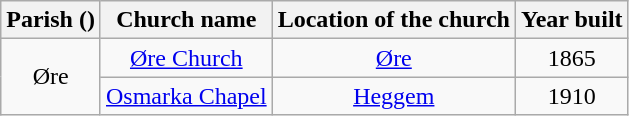<table class="wikitable" style="text-align:center">
<tr>
<th>Parish ()</th>
<th>Church name</th>
<th>Location of the church</th>
<th>Year built</th>
</tr>
<tr>
<td rowspan="2">Øre</td>
<td><a href='#'>Øre Church</a></td>
<td><a href='#'>Øre</a></td>
<td>1865</td>
</tr>
<tr>
<td><a href='#'>Osmarka Chapel</a></td>
<td><a href='#'>Heggem</a></td>
<td>1910</td>
</tr>
</table>
